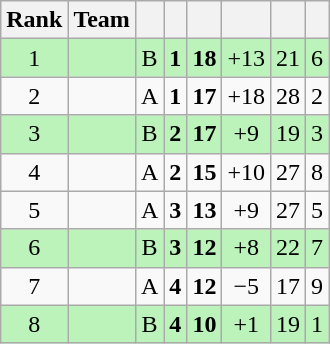<table class="wikitable" style="text-align:center;">
<tr>
<th>Rank</th>
<th>Team</th>
<th></th>
<th></th>
<th></th>
<th></th>
<th></th>
<th></th>
</tr>
<tr style="background-color:#BBF3BB;">
<td>1</td>
<td align=left></td>
<td>B</td>
<td><strong>1</strong></td>
<td><strong>18</strong></td>
<td>+13</td>
<td>21</td>
<td>6</td>
</tr>
<tr>
<td>2</td>
<td align=left></td>
<td>A</td>
<td><strong>1</strong></td>
<td><strong>17</strong></td>
<td>+18</td>
<td>28</td>
<td>2</td>
</tr>
<tr style="background-color:#BBF3BB;">
<td>3</td>
<td align=left></td>
<td>B</td>
<td><strong>2</strong></td>
<td><strong>17</strong></td>
<td>+9</td>
<td>19</td>
<td>3</td>
</tr>
<tr>
<td>4</td>
<td align=left></td>
<td>A</td>
<td><strong>2</strong></td>
<td><strong>15</strong></td>
<td>+10</td>
<td>27</td>
<td>8</td>
</tr>
<tr>
<td>5</td>
<td align=left></td>
<td>A</td>
<td><strong>3</strong></td>
<td><strong>13</strong></td>
<td>+9</td>
<td>27</td>
<td>5</td>
</tr>
<tr style="background-color:#BBF3BB;">
<td>6</td>
<td align=left></td>
<td>B</td>
<td><strong>3</strong></td>
<td><strong>12</strong></td>
<td>+8</td>
<td>22</td>
<td>7</td>
</tr>
<tr>
<td>7</td>
<td align=left></td>
<td>A</td>
<td><strong>4</strong></td>
<td><strong>12</strong></td>
<td>−5</td>
<td>17</td>
<td>9</td>
</tr>
<tr style="background-color:#BBF3BB;">
<td>8</td>
<td align=left></td>
<td>B</td>
<td><strong>4</strong></td>
<td><strong>10</strong></td>
<td>+1</td>
<td>19</td>
<td>1</td>
</tr>
</table>
